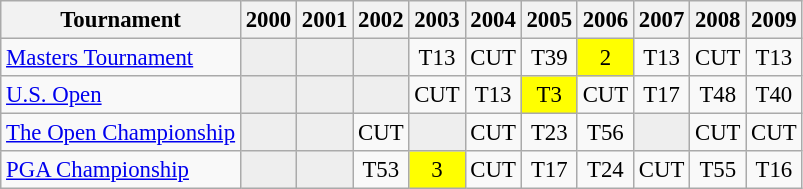<table class="wikitable" style="font-size:95%;text-align:center;">
<tr>
<th>Tournament</th>
<th>2000</th>
<th>2001</th>
<th>2002</th>
<th>2003</th>
<th>2004</th>
<th>2005</th>
<th>2006</th>
<th>2007</th>
<th>2008</th>
<th>2009</th>
</tr>
<tr>
<td align=left><a href='#'>Masters Tournament</a></td>
<td style="background:#eeeeee;"></td>
<td style="background:#eeeeee;"></td>
<td style="background:#eeeeee;"></td>
<td>T13</td>
<td>CUT</td>
<td>T39</td>
<td style="background:yellow;">2</td>
<td>T13</td>
<td>CUT</td>
<td>T13</td>
</tr>
<tr>
<td align=left><a href='#'>U.S. Open</a></td>
<td style="background:#eeeeee;"></td>
<td style="background:#eeeeee;"></td>
<td style="background:#eeeeee;"></td>
<td>CUT</td>
<td>T13</td>
<td style="background:yellow;">T3</td>
<td>CUT</td>
<td>T17</td>
<td>T48</td>
<td>T40</td>
</tr>
<tr>
<td align=left><a href='#'>The Open Championship</a></td>
<td style="background:#eeeeee;"></td>
<td style="background:#eeeeee;"></td>
<td>CUT</td>
<td style="background:#eeeeee;"></td>
<td>CUT</td>
<td>T23</td>
<td>T56</td>
<td style="background:#eeeeee;"></td>
<td>CUT</td>
<td>CUT</td>
</tr>
<tr>
<td align=left><a href='#'>PGA Championship</a></td>
<td style="background:#eeeeee;"></td>
<td style="background:#eeeeee;"></td>
<td>T53</td>
<td style="background:yellow;">3</td>
<td>CUT</td>
<td>T17</td>
<td>T24</td>
<td>CUT</td>
<td>T55</td>
<td>T16</td>
</tr>
</table>
